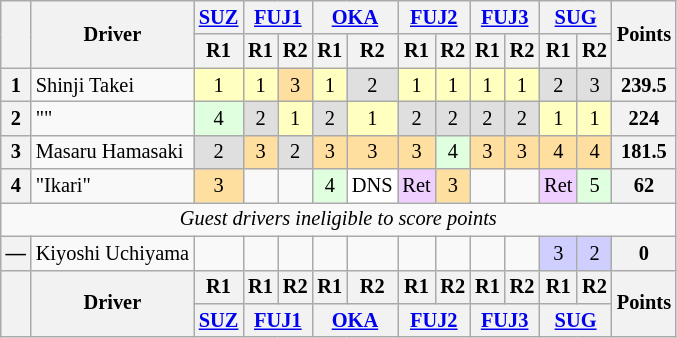<table class="wikitable" style="font-size:85%; text-align:center">
<tr>
<th rowspan=2></th>
<th rowspan=2>Driver</th>
<th colspan=1><a href='#'>SUZ</a></th>
<th colspan=2><a href='#'>FUJ1</a></th>
<th colspan=2><a href='#'>OKA</a></th>
<th colspan=2><a href='#'>FUJ2</a></th>
<th colspan=2><a href='#'>FUJ3</a></th>
<th colspan=2><a href='#'>SUG</a></th>
<th rowspan=2>Points</th>
</tr>
<tr>
<th>R1</th>
<th>R1</th>
<th>R2</th>
<th>R1</th>
<th>R2</th>
<th>R1</th>
<th>R2</th>
<th>R1</th>
<th>R2</th>
<th>R1</th>
<th>R2</th>
</tr>
<tr>
<th>1</th>
<td align="left"> Shinji Takei</td>
<td style="background-color:#FFFFBF";>1</td>
<td style="background-color:#FFFFBF";>1</td>
<td style="background-color:#FFDF9F";>3</td>
<td style="background-color:#FFFFBF";>1</td>
<td style="background-color:#DFDFDF";>2</td>
<td style="background-color:#FFFFBF";>1</td>
<td style="background-color:#FFFFBF";>1</td>
<td style="background-color:#FFFFBF";>1</td>
<td style="background-color:#FFFFBF";>1</td>
<td style="background-color:#DFDFDF";>2</td>
<td style="background-color:#DFDFDF";>3</td>
<th>239.5</th>
</tr>
<tr>
<th>2</th>
<td align="left"> ""</td>
<td style="background-color:#DFFFDF";>4</td>
<td style="background-color:#DFDFDF";>2</td>
<td style="background-color:#FFFFBF";>1</td>
<td style="background-color:#DFDFDF";>2</td>
<td style="background-color:#FFFFBF";>1</td>
<td style="background-color:#DFDFDF";>2</td>
<td style="background-color:#DFDFDF";>2</td>
<td style="background-color:#DFDFDF";>2</td>
<td style="background-color:#DFDFDF";>2</td>
<td style="background-color:#FFFFBF";>1</td>
<td style="background-color:#FFFFBF";>1</td>
<th>224</th>
</tr>
<tr>
<th>3</th>
<td align="left"> Masaru Hamasaki</td>
<td style="background-color:#DFDFDF";>2</td>
<td style="background-color:#FFDF9F";>3</td>
<td style="background-color:#DFDFDF";>2</td>
<td style="background-color:#FFDF9F";>3</td>
<td style="background-color:#FFDF9F";>3</td>
<td style="background-color:#FFDF9F";>3</td>
<td style="background-color:#DFFFDF";>4</td>
<td style="background-color:#FFDF9F";>3</td>
<td style="background-color:#FFDF9F";>3</td>
<td style="background-color:#FFDF9F";>4</td>
<td style="background-color:#FFDF9F";>4</td>
<th>181.5</th>
</tr>
<tr>
<th>4</th>
<td align="left"> "Ikari"</td>
<td style="background-color:#FFDF9F";>3</td>
<td></td>
<td></td>
<td style="background-color:#DFFFDF";>4</td>
<td style="background-color:#FFFFFF";>DNS</td>
<td style="background-color:#EFCFFF";>Ret</td>
<td style="background-color:#FFDF9F";>3</td>
<td></td>
<td></td>
<td style="background-color:#EFCFFF";>Ret</td>
<td style="background-color:#DFFFDF";>5</td>
<th>62</th>
</tr>
<tr>
<td colspan="14"><em>Guest drivers ineligible to score points</em></td>
</tr>
<tr>
<th>—</th>
<td align="left"> Kiyoshi Uchiyama</td>
<td></td>
<td></td>
<td></td>
<td></td>
<td></td>
<td></td>
<td></td>
<td></td>
<td></td>
<td style="background-color:#CFCFFF" ;>3</td>
<td style="background-color:#CFCFFF" ;>2</td>
<th>0</th>
</tr>
<tr>
<th rowspan=2></th>
<th rowspan=2>Driver</th>
<th>R1</th>
<th>R1</th>
<th>R2</th>
<th>R1</th>
<th>R2</th>
<th>R1</th>
<th>R2</th>
<th>R1</th>
<th>R2</th>
<th>R1</th>
<th>R2</th>
<th rowspan=2>Points</th>
</tr>
<tr>
<th colspan=1><a href='#'>SUZ</a></th>
<th colspan=2><a href='#'>FUJ1</a></th>
<th colspan=2><a href='#'>OKA</a></th>
<th colspan=2><a href='#'>FUJ2</a></th>
<th colspan=2><a href='#'>FUJ3</a></th>
<th colspan=2><a href='#'>SUG</a></th>
</tr>
</table>
